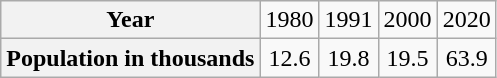<table class="wikitable" style="text-align:center" cellpadding="3">
<tr>
<th>Year</th>
<td>1980</td>
<td>1991</td>
<td>2000</td>
<td>2020</td>
</tr>
<tr>
<th>Population in thousands</th>
<td>12.6</td>
<td>19.8</td>
<td>19.5</td>
<td>63.9</td>
</tr>
</table>
